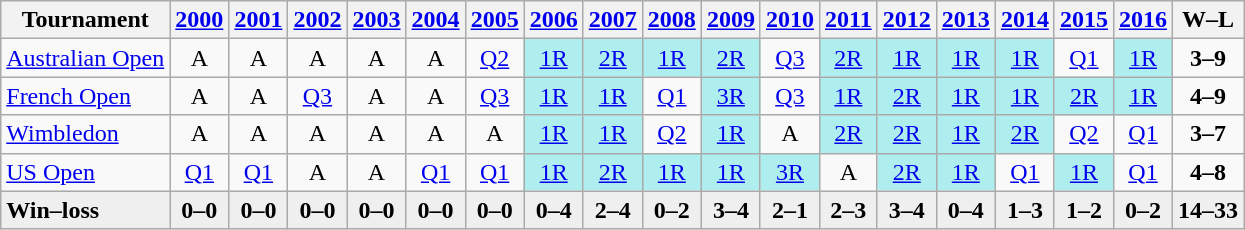<table class=wikitable style=text-align:center>
<tr>
<th>Tournament</th>
<th><a href='#'>2000</a></th>
<th><a href='#'>2001</a></th>
<th><a href='#'>2002</a></th>
<th><a href='#'>2003</a></th>
<th><a href='#'>2004</a></th>
<th><a href='#'>2005</a></th>
<th><a href='#'>2006</a></th>
<th><a href='#'>2007</a></th>
<th><a href='#'>2008</a></th>
<th><a href='#'>2009</a></th>
<th><a href='#'>2010</a></th>
<th><a href='#'>2011</a></th>
<th><a href='#'>2012</a></th>
<th><a href='#'>2013</a></th>
<th><a href='#'>2014</a></th>
<th><a href='#'>2015</a></th>
<th><a href='#'>2016</a></th>
<th>W–L</th>
</tr>
<tr>
<td align=left><a href='#'>Australian Open</a></td>
<td>A</td>
<td>A</td>
<td>A</td>
<td>A</td>
<td>A</td>
<td><a href='#'>Q2</a></td>
<td bgcolor=afeeee><a href='#'>1R</a></td>
<td bgcolor=afeeee><a href='#'>2R</a></td>
<td bgcolor=afeeee><a href='#'>1R</a></td>
<td bgcolor=afeeee><a href='#'>2R</a></td>
<td><a href='#'>Q3</a></td>
<td bgcolor=afeeee><a href='#'>2R</a></td>
<td bgcolor=afeeee><a href='#'>1R</a></td>
<td bgcolor=afeeee><a href='#'>1R</a></td>
<td bgcolor=afeeee><a href='#'>1R</a></td>
<td><a href='#'>Q1</a></td>
<td bgcolor=afeeee><a href='#'>1R</a></td>
<td><strong>3–9</strong></td>
</tr>
<tr>
<td align=left><a href='#'>French Open</a></td>
<td>A</td>
<td>A</td>
<td><a href='#'>Q3</a></td>
<td>A</td>
<td>A</td>
<td><a href='#'>Q3</a></td>
<td bgcolor=afeeee><a href='#'>1R</a></td>
<td bgcolor=afeeee><a href='#'>1R</a></td>
<td><a href='#'>Q1</a></td>
<td bgcolor=afeeee><a href='#'>3R</a></td>
<td><a href='#'>Q3</a></td>
<td bgcolor=afeeee><a href='#'>1R</a></td>
<td bgcolor=afeeee><a href='#'>2R</a></td>
<td bgcolor=afeeee><a href='#'>1R</a></td>
<td bgcolor=afeeee><a href='#'>1R</a></td>
<td bgcolor=afeeee><a href='#'>2R</a></td>
<td bgcolor=afeeee><a href='#'>1R</a></td>
<td><strong>4–9</strong></td>
</tr>
<tr>
<td align=left><a href='#'>Wimbledon</a></td>
<td>A</td>
<td>A</td>
<td>A</td>
<td>A</td>
<td>A</td>
<td>A</td>
<td bgcolor=afeeee><a href='#'>1R</a></td>
<td bgcolor=afeeee><a href='#'>1R</a></td>
<td><a href='#'>Q2</a></td>
<td bgcolor=afeeee><a href='#'>1R</a></td>
<td>A</td>
<td bgcolor=afeeee><a href='#'>2R</a></td>
<td bgcolor=afeeee><a href='#'>2R</a></td>
<td bgcolor=afeeee><a href='#'>1R</a></td>
<td bgcolor=afeeee><a href='#'>2R</a></td>
<td><a href='#'>Q2</a></td>
<td><a href='#'>Q1</a></td>
<td><strong>3–7</strong></td>
</tr>
<tr>
<td align=left><a href='#'>US Open</a></td>
<td><a href='#'>Q1</a></td>
<td><a href='#'>Q1</a></td>
<td>A</td>
<td>A</td>
<td><a href='#'>Q1</a></td>
<td><a href='#'>Q1</a></td>
<td bgcolor=afeeee><a href='#'>1R</a></td>
<td bgcolor=afeeee><a href='#'>2R</a></td>
<td bgcolor=afeeee><a href='#'>1R</a></td>
<td bgcolor=afeeee><a href='#'>1R</a></td>
<td bgcolor=afeeee><a href='#'>3R</a></td>
<td>A</td>
<td bgcolor=afeeee><a href='#'>2R</a></td>
<td bgcolor=afeeee><a href='#'>1R</a></td>
<td><a href='#'>Q1</a></td>
<td bgcolor=afeeee><a href='#'>1R</a></td>
<td><a href='#'>Q1</a></td>
<td><strong>4–8</strong></td>
</tr>
<tr style=background:#efefef;font-weight:bold>
<td style="text-align:left">Win–loss</td>
<td>0–0</td>
<td>0–0</td>
<td>0–0</td>
<td>0–0</td>
<td>0–0</td>
<td>0–0</td>
<td>0–4</td>
<td>2–4</td>
<td>0–2</td>
<td>3–4</td>
<td>2–1</td>
<td>2–3</td>
<td>3–4</td>
<td>0–4</td>
<td>1–3</td>
<td>1–2</td>
<td>0–2</td>
<td>14–33</td>
</tr>
</table>
